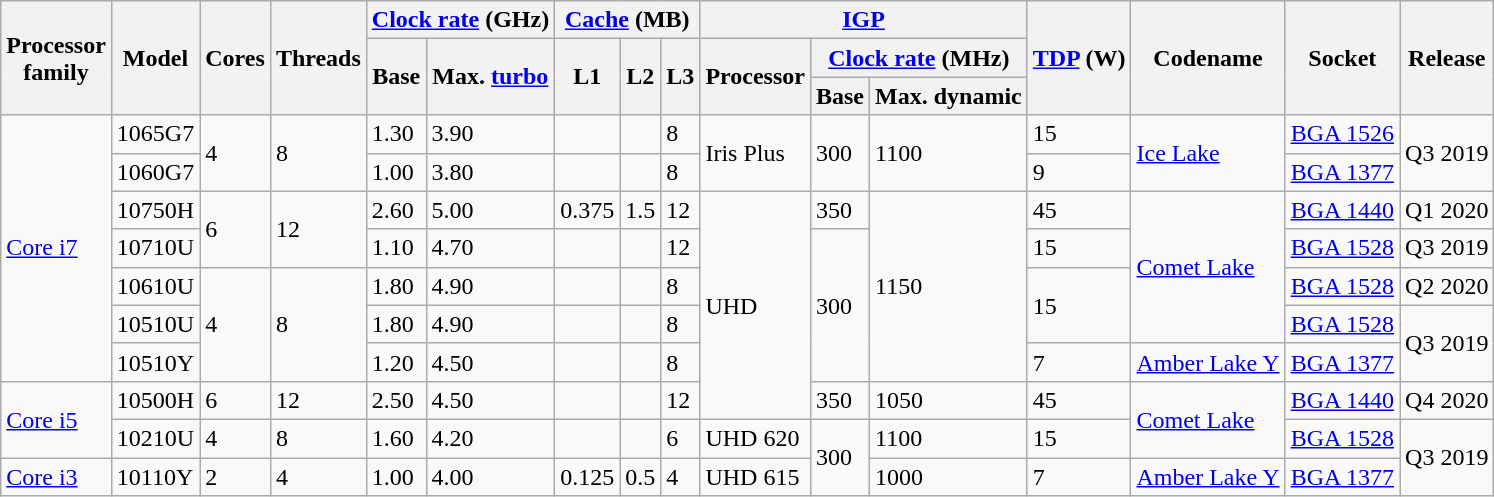<table class="wikitable center sortable sort-under mw-collapsible">
<tr>
<th rowspan=3>Processor <br>family</th>
<th rowspan=3 data-sort-type=text>Model</th>
<th rowspan=3 data-sort-type=number>Cores</th>
<th rowspan=3 data-sort-type=number>Threads</th>
<th colspan=2><a href='#'>Clock rate</a> (GHz)</th>
<th colspan=3><a href='#'> Cache</a> (MB)</th>
<th colspan=3><a href='#'> IGP</a></th>
<th rowspan=3 data-sort-type=number><a href='#'> TDP</a> (W)</th>
<th rowspan=3 data-sort-type=text>Code­name</th>
<th rowspan=3 data-sort-type=text>Socket</th>
<th rowspan=3 data-sort-type=date>Release</th>
</tr>
<tr>
<th rowspan=2 data-sort-type=number>Base</th>
<th rowspan=2 data-sort-type=number>Max. <a href='#'> turbo</a></th>
<th rowspan=2 data-sort-type=number>L1</th>
<th rowspan=2 data-sort-type=number>L2</th>
<th rowspan=2 data-sort-type=number>L3</th>
<th rowspan=2 data-sort-type=text>Processor</th>
<th colspan=2><a href='#'>Clock rate</a> (MHz)</th>
</tr>
<tr>
<th data-sort-type=number>Base</th>
<th data-sort-type=number>Max. dynamic</th>
</tr>
<tr>
<td rowspan="7"><a href='#'>Core i7</a></td>
<td>1065G7</td>
<td rowspan="2">4</td>
<td rowspan="2">8</td>
<td>1.30</td>
<td>3.90</td>
<td></td>
<td></td>
<td>8</td>
<td rowspan="2">Iris Plus</td>
<td rowspan="2">300</td>
<td rowspan="2">1100</td>
<td>15</td>
<td rowspan="2"><a href='#'> Ice Lake</a></td>
<td><a href='#'>BGA 1526</a></td>
<td rowspan="2">Q3 2019</td>
</tr>
<tr>
<td>1060G7</td>
<td>1.00</td>
<td>3.80</td>
<td></td>
<td></td>
<td>8</td>
<td>9</td>
<td><a href='#'>BGA 1377</a></td>
</tr>
<tr>
<td>10750H</td>
<td rowspan="2">6</td>
<td rowspan="2">12</td>
<td>2.60</td>
<td>5.00</td>
<td>0.375</td>
<td>1.5</td>
<td>12</td>
<td rowspan="6">UHD</td>
<td>350</td>
<td rowspan="5">1150</td>
<td>45</td>
<td rowspan="4"><a href='#'>Comet Lake</a></td>
<td><a href='#'>BGA 1440</a></td>
<td>Q1 2020</td>
</tr>
<tr>
<td>10710U</td>
<td>1.10</td>
<td>4.70</td>
<td></td>
<td></td>
<td>12</td>
<td rowspan="4">300</td>
<td>15</td>
<td><a href='#'>BGA 1528</a></td>
<td>Q3 2019</td>
</tr>
<tr>
<td>10610U</td>
<td rowspan="3">4</td>
<td rowspan="3">8</td>
<td>1.80</td>
<td>4.90</td>
<td></td>
<td></td>
<td>8</td>
<td rowspan="2">15</td>
<td><a href='#'>BGA 1528</a></td>
<td>Q2 2020</td>
</tr>
<tr>
<td>10510U</td>
<td>1.80</td>
<td>4.90</td>
<td></td>
<td></td>
<td>8</td>
<td><a href='#'>BGA 1528</a></td>
<td rowspan="2">Q3 2019</td>
</tr>
<tr>
<td>10510Y</td>
<td>1.20</td>
<td>4.50</td>
<td></td>
<td></td>
<td>8</td>
<td>7</td>
<td><a href='#'>Amber Lake Y</a></td>
<td><a href='#'>BGA 1377</a></td>
</tr>
<tr>
<td rowspan="2"><a href='#'>Core i5</a></td>
<td>10500H</td>
<td>6</td>
<td>12</td>
<td>2.50</td>
<td 4.50>4.50</td>
<td></td>
<td></td>
<td>12</td>
<td>350</td>
<td>1050</td>
<td>45</td>
<td rowspan="2"><a href='#'>Comet Lake</a></td>
<td><a href='#'>BGA 1440</a></td>
<td>Q4 2020</td>
</tr>
<tr>
<td>10210U</td>
<td>4</td>
<td>8</td>
<td>1.60</td>
<td>4.20</td>
<td></td>
<td></td>
<td>6</td>
<td>UHD 620</td>
<td rowspan="2">300</td>
<td>1100</td>
<td>15</td>
<td><a href='#'>BGA 1528</a></td>
<td rowspan="2">Q3 2019</td>
</tr>
<tr>
<td rowspan="1"><a href='#'>Core i3</a></td>
<td>10110Y</td>
<td>2</td>
<td>4</td>
<td>1.00</td>
<td>4.00</td>
<td>0.125</td>
<td>0.5</td>
<td>4</td>
<td>UHD 615</td>
<td>1000</td>
<td>7</td>
<td><a href='#'>Amber Lake Y</a></td>
<td><a href='#'>BGA 1377</a></td>
</tr>
</table>
